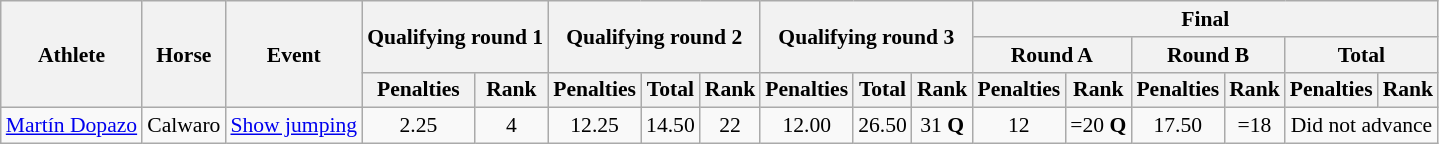<table class=wikitable style="font-size:90%">
<tr>
<th rowspan="3">Athlete</th>
<th rowspan="3">Horse</th>
<th rowspan="3">Event</th>
<th colspan="2" rowspan="2">Qualifying round 1</th>
<th colspan="3" rowspan="2">Qualifying round 2</th>
<th colspan="3" rowspan="2">Qualifying round 3</th>
<th colspan="6">Final</th>
</tr>
<tr>
<th colspan="2">Round A</th>
<th colspan="2">Round B</th>
<th colspan="2">Total</th>
</tr>
<tr>
<th>Penalties</th>
<th>Rank</th>
<th>Penalties</th>
<th>Total</th>
<th>Rank</th>
<th>Penalties</th>
<th>Total</th>
<th>Rank</th>
<th>Penalties</th>
<th>Rank</th>
<th>Penalties</th>
<th>Rank</th>
<th>Penalties</th>
<th>Rank</th>
</tr>
<tr>
<td><a href='#'>Martín Dopazo</a></td>
<td>Calwaro</td>
<td><a href='#'>Show jumping</a></td>
<td style="text-align:center;">2.25</td>
<td style="text-align:center;">4</td>
<td style="text-align:center;">12.25</td>
<td style="text-align:center;">14.50</td>
<td style="text-align:center;">22</td>
<td style="text-align:center;">12.00</td>
<td style="text-align:center;">26.50</td>
<td style="text-align:center;">31 <strong>Q</strong></td>
<td style="text-align:center;">12</td>
<td style="text-align:center;">=20 <strong>Q</strong></td>
<td style="text-align:center;">17.50</td>
<td style="text-align:center;">=18</td>
<td style="text-align:center;" colspan="2">Did not advance</td>
</tr>
</table>
